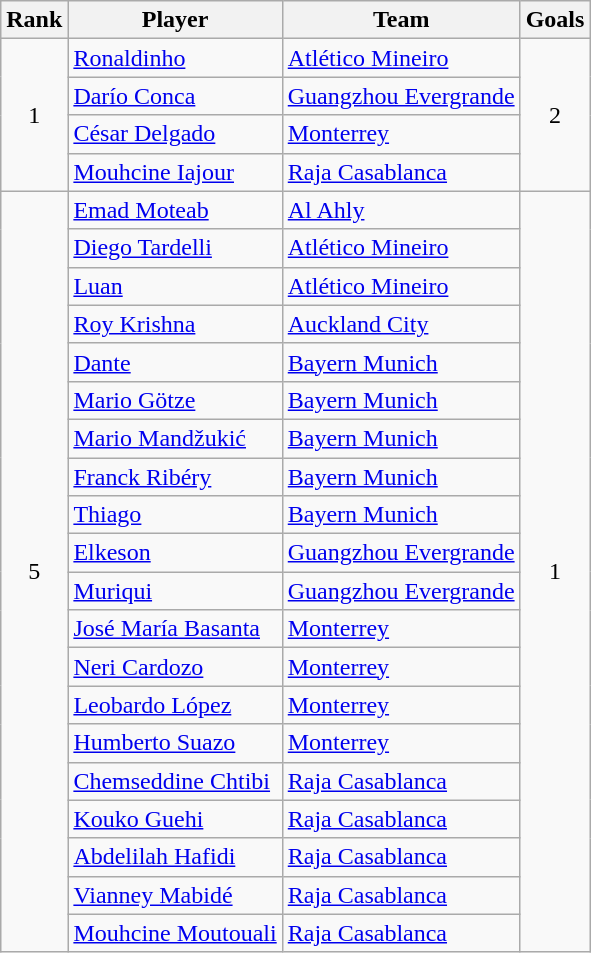<table class="wikitable" style="text-align:center">
<tr>
<th>Rank</th>
<th>Player</th>
<th>Team</th>
<th>Goals</th>
</tr>
<tr>
<td rowspan=4>1</td>
<td style="text-align:left"> <a href='#'>Ronaldinho</a></td>
<td style="text-align:left"> <a href='#'>Atlético Mineiro</a></td>
<td rowspan=4>2</td>
</tr>
<tr>
<td style="text-align:left"> <a href='#'>Darío Conca</a></td>
<td style="text-align:left"> <a href='#'>Guangzhou Evergrande</a></td>
</tr>
<tr>
<td style="text-align:left"> <a href='#'>César Delgado</a></td>
<td style="text-align:left"> <a href='#'>Monterrey</a></td>
</tr>
<tr>
<td style="text-align:left"> <a href='#'>Mouhcine Iajour</a></td>
<td style="text-align:left"> <a href='#'>Raja Casablanca</a></td>
</tr>
<tr>
<td rowspan=20>5</td>
<td style="text-align:left"> <a href='#'>Emad Moteab</a></td>
<td style="text-align:left"> <a href='#'>Al Ahly</a></td>
<td rowspan=20>1</td>
</tr>
<tr>
<td style="text-align:left"> <a href='#'>Diego Tardelli</a></td>
<td style="text-align:left"> <a href='#'>Atlético Mineiro</a></td>
</tr>
<tr>
<td style="text-align:left"> <a href='#'>Luan</a></td>
<td style="text-align:left"> <a href='#'>Atlético Mineiro</a></td>
</tr>
<tr>
<td style="text-align:left"> <a href='#'>Roy Krishna</a></td>
<td style="text-align:left"> <a href='#'>Auckland City</a></td>
</tr>
<tr>
<td style="text-align:left"> <a href='#'>Dante</a></td>
<td style="text-align:left"> <a href='#'>Bayern Munich</a></td>
</tr>
<tr>
<td style="text-align:left"> <a href='#'>Mario Götze</a></td>
<td style="text-align:left"> <a href='#'>Bayern Munich</a></td>
</tr>
<tr>
<td style="text-align:left"> <a href='#'>Mario Mandžukić</a></td>
<td style="text-align:left"> <a href='#'>Bayern Munich</a></td>
</tr>
<tr>
<td style="text-align:left"> <a href='#'>Franck Ribéry</a></td>
<td style="text-align:left"> <a href='#'>Bayern Munich</a></td>
</tr>
<tr>
<td style="text-align:left"> <a href='#'>Thiago</a></td>
<td style="text-align:left"> <a href='#'>Bayern Munich</a></td>
</tr>
<tr>
<td style="text-align:left"> <a href='#'>Elkeson</a></td>
<td style="text-align:left"> <a href='#'>Guangzhou Evergrande</a></td>
</tr>
<tr>
<td style="text-align:left"> <a href='#'>Muriqui</a></td>
<td style="text-align:left"> <a href='#'>Guangzhou Evergrande</a></td>
</tr>
<tr>
<td style="text-align:left"> <a href='#'>José María Basanta</a></td>
<td style="text-align:left"> <a href='#'>Monterrey</a></td>
</tr>
<tr>
<td style="text-align:left"> <a href='#'>Neri Cardozo</a></td>
<td style="text-align:left"> <a href='#'>Monterrey</a></td>
</tr>
<tr>
<td style="text-align:left"> <a href='#'>Leobardo López</a></td>
<td style="text-align:left"> <a href='#'>Monterrey</a></td>
</tr>
<tr>
<td style="text-align:left"> <a href='#'>Humberto Suazo</a></td>
<td style="text-align:left"> <a href='#'>Monterrey</a></td>
</tr>
<tr>
<td style="text-align:left"> <a href='#'>Chemseddine Chtibi</a></td>
<td style="text-align:left"> <a href='#'>Raja Casablanca</a></td>
</tr>
<tr>
<td style="text-align:left"> <a href='#'>Kouko Guehi</a></td>
<td style="text-align:left"> <a href='#'>Raja Casablanca</a></td>
</tr>
<tr>
<td style="text-align:left"> <a href='#'>Abdelilah Hafidi</a></td>
<td style="text-align:left"> <a href='#'>Raja Casablanca</a></td>
</tr>
<tr>
<td style="text-align:left"> <a href='#'>Vianney Mabidé</a></td>
<td style="text-align:left"> <a href='#'>Raja Casablanca</a></td>
</tr>
<tr>
<td style="text-align:left"> <a href='#'>Mouhcine Moutouali</a></td>
<td style="text-align:left"> <a href='#'>Raja Casablanca</a></td>
</tr>
</table>
